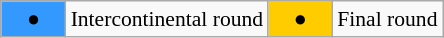<table class="wikitable" style="margin:0.5em auto; font-size:90%;position:relative;">
<tr>
<td style="width:2.5em; background:#3399ff; text-align:center">●</td>
<td>Intercontinental round</td>
<td style="width:2.5em; background:#ffcc00; text-align:center">●</td>
<td>Final round</td>
</tr>
</table>
